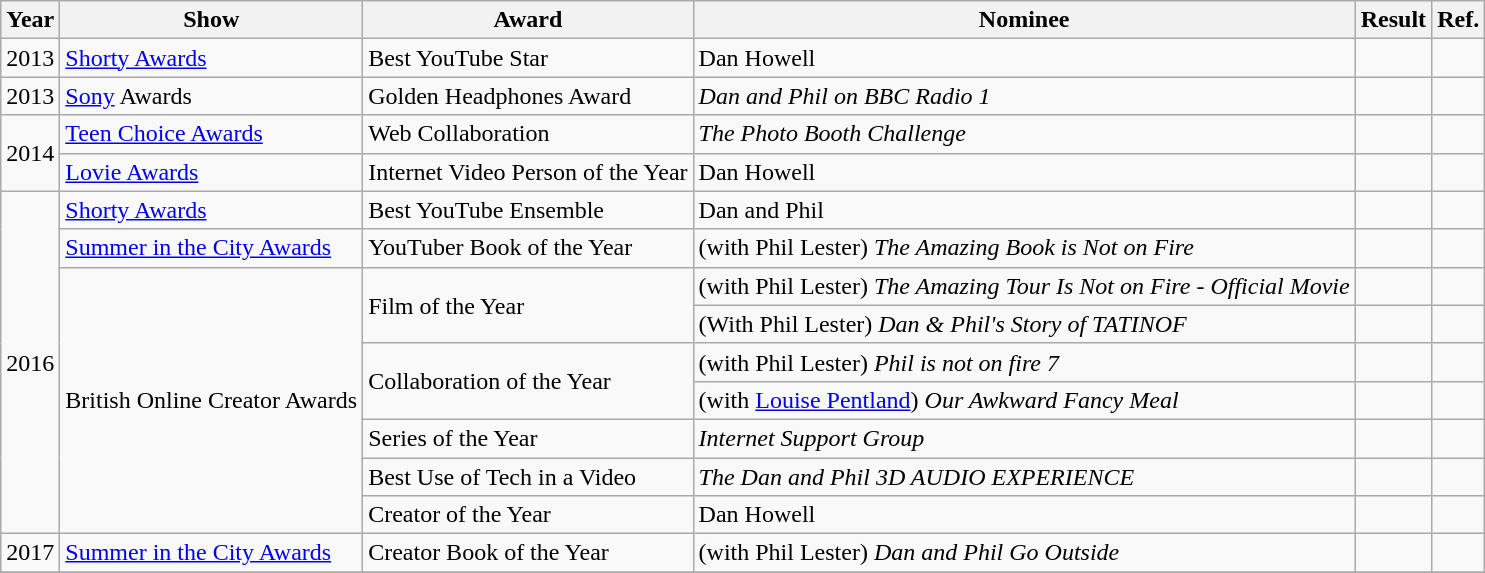<table class="wikitable sortable">
<tr>
<th>Year</th>
<th>Show</th>
<th>Award</th>
<th>Nominee</th>
<th>Result</th>
<th>Ref.</th>
</tr>
<tr>
<td>2013</td>
<td><a href='#'>Shorty Awards</a></td>
<td>Best YouTube Star</td>
<td>Dan Howell</td>
<td></td>
<td></td>
</tr>
<tr>
<td>2013</td>
<td><a href='#'>Sony</a> Awards</td>
<td>Golden Headphones Award</td>
<td><em>Dan and Phil on BBC Radio 1</em></td>
<td></td>
<td></td>
</tr>
<tr>
<td rowspan="2">2014</td>
<td><a href='#'>Teen Choice Awards</a></td>
<td>Web Collaboration</td>
<td><em>The Photo Booth Challenge</em></td>
<td></td>
<td></td>
</tr>
<tr>
<td><a href='#'>Lovie Awards</a></td>
<td>Internet Video Person of the Year</td>
<td>Dan Howell</td>
<td></td>
<td></td>
</tr>
<tr>
<td rowspan="9">2016</td>
<td><a href='#'>Shorty Awards</a></td>
<td>Best YouTube Ensemble</td>
<td>Dan and Phil</td>
<td></td>
<td></td>
</tr>
<tr>
<td><a href='#'>Summer in the City Awards</a></td>
<td>YouTuber Book of the Year</td>
<td>(with Phil Lester) <em>The Amazing Book is Not on Fire</em></td>
<td></td>
<td></td>
</tr>
<tr>
<td rowspan="7">British Online Creator Awards</td>
<td rowspan="2">Film of the Year</td>
<td>(with Phil Lester) <em>The Amazing Tour Is Not on Fire - Official Movie</em></td>
<td></td>
<td></td>
</tr>
<tr>
<td>(With Phil Lester) <em>Dan & Phil's Story of TATINOF</em></td>
<td></td>
<td></td>
</tr>
<tr>
<td rowspan="2">Collaboration of the Year</td>
<td>(with Phil Lester) <em>Phil is not on fire 7</em></td>
<td></td>
<td></td>
</tr>
<tr>
<td>(with <a href='#'>Louise Pentland</a>) <em>Our Awkward Fancy Meal</em></td>
<td></td>
<td></td>
</tr>
<tr>
<td>Series of the Year</td>
<td><em>Internet Support Group</em></td>
<td></td>
<td></td>
</tr>
<tr>
<td>Best Use of Tech in a Video</td>
<td><em>The Dan and Phil 3D AUDIO EXPERIENCE</em></td>
<td></td>
<td></td>
</tr>
<tr>
<td>Creator of the Year</td>
<td>Dan Howell</td>
<td></td>
<td></td>
</tr>
<tr>
<td>2017</td>
<td><a href='#'>Summer in the City Awards</a></td>
<td>Creator Book of the Year</td>
<td>(with Phil Lester) <em>Dan and Phil Go Outside</em></td>
<td></td>
<td></td>
</tr>
<tr>
</tr>
</table>
